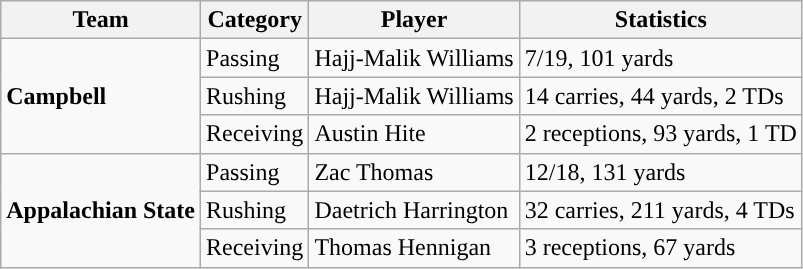<table class="wikitable" style="float: left;">
<tr>
<th>Team</th>
<th>Category</th>
<th>Player</th>
<th>Statistics</th>
</tr>
<tr>
<td rowspan=3><strong>Campbell</strong></td>
<td>Passing</td>
<td>Hajj-Malik Williams</td>
<td>7/19, 101 yards</td>
</tr>
<tr>
<td>Rushing</td>
<td>Hajj-Malik Williams</td>
<td>14 carries, 44 yards, 2 TDs</td>
</tr>
<tr>
<td>Receiving</td>
<td>Austin Hite</td>
<td>2 receptions, 93 yards, 1 TD</td>
</tr>
<tr>
<td rowspan=3><strong>Appalachian State</strong></td>
<td>Passing</td>
<td>Zac Thomas</td>
<td>12/18, 131 yards</td>
</tr>
<tr>
<td>Rushing</td>
<td>Daetrich Harrington</td>
<td>32 carries, 211 yards, 4 TDs</td>
</tr>
<tr>
<td>Receiving</td>
<td>Thomas Hennigan</td>
<td>3 receptions, 67 yards</td>
</tr>
</table>
